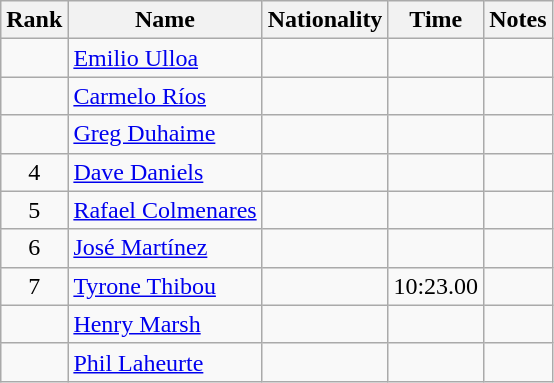<table class="wikitable sortable" style="text-align:center">
<tr>
<th>Rank</th>
<th>Name</th>
<th>Nationality</th>
<th>Time</th>
<th>Notes</th>
</tr>
<tr>
<td></td>
<td align=left><a href='#'>Emilio Ulloa</a></td>
<td align=left></td>
<td></td>
<td></td>
</tr>
<tr>
<td></td>
<td align=left><a href='#'>Carmelo Ríos</a></td>
<td align=left></td>
<td></td>
<td></td>
</tr>
<tr>
<td></td>
<td align=left><a href='#'>Greg Duhaime</a></td>
<td align=left></td>
<td></td>
<td></td>
</tr>
<tr>
<td>4</td>
<td align=left><a href='#'>Dave Daniels</a></td>
<td align=left></td>
<td></td>
<td></td>
</tr>
<tr>
<td>5</td>
<td align=left><a href='#'>Rafael Colmenares</a></td>
<td align=left></td>
<td></td>
<td></td>
</tr>
<tr>
<td>6</td>
<td align=left><a href='#'>José Martínez</a></td>
<td align=left></td>
<td></td>
<td></td>
</tr>
<tr>
<td>7</td>
<td align=left><a href='#'>Tyrone Thibou</a></td>
<td align=left></td>
<td>10:23.00</td>
<td></td>
</tr>
<tr>
<td></td>
<td align=left><a href='#'>Henry Marsh</a></td>
<td align=left></td>
<td></td>
<td></td>
</tr>
<tr>
<td></td>
<td align=left><a href='#'>Phil Laheurte</a></td>
<td align=left></td>
<td></td>
<td></td>
</tr>
</table>
